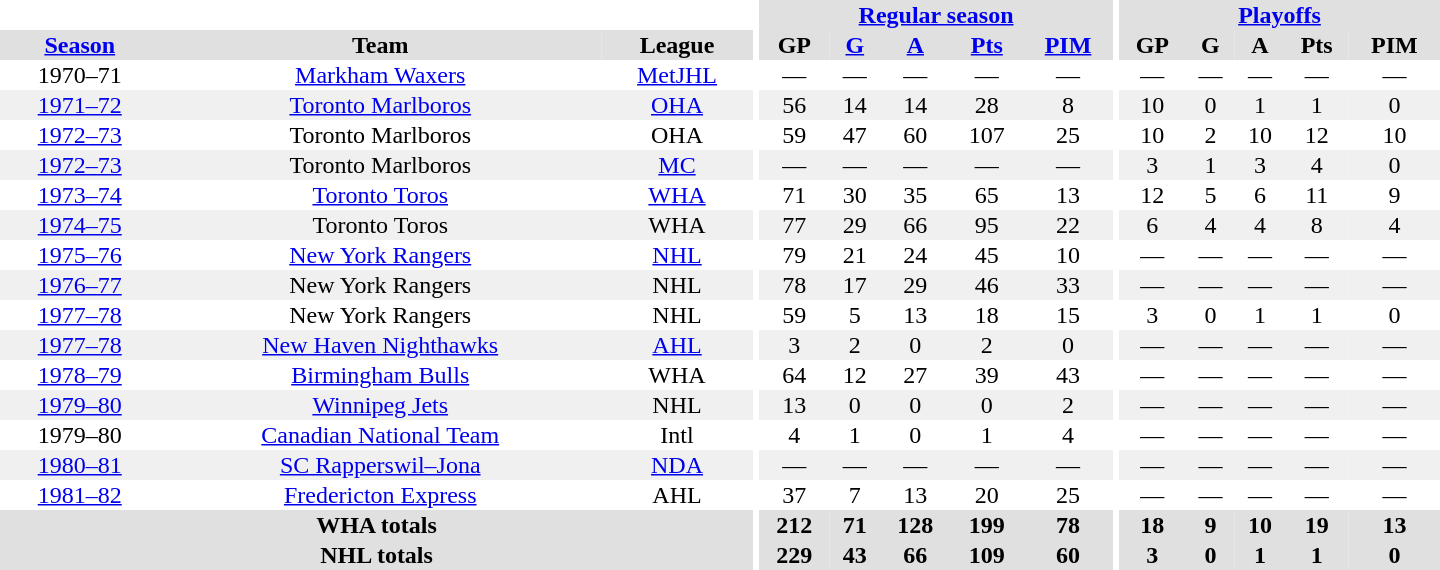<table border="0" cellpadding="1" cellspacing="0" style="text-align:center; width:60em">
<tr bgcolor="#e0e0e0">
<th colspan="3" bgcolor="#ffffff"></th>
<th rowspan="100" bgcolor="#ffffff"></th>
<th colspan="5"><a href='#'>Regular season</a></th>
<th rowspan="100" bgcolor="#ffffff"></th>
<th colspan="5"><a href='#'>Playoffs</a></th>
</tr>
<tr bgcolor="#e0e0e0">
<th><a href='#'>Season</a></th>
<th>Team</th>
<th>League</th>
<th>GP</th>
<th><a href='#'>G</a></th>
<th><a href='#'>A</a></th>
<th><a href='#'>Pts</a></th>
<th><a href='#'>PIM</a></th>
<th>GP</th>
<th>G</th>
<th>A</th>
<th>Pts</th>
<th>PIM</th>
</tr>
<tr>
<td>1970–71</td>
<td><a href='#'>Markham Waxers</a></td>
<td><a href='#'>MetJHL</a></td>
<td>—</td>
<td>—</td>
<td>—</td>
<td>—</td>
<td>—</td>
<td>—</td>
<td>—</td>
<td>—</td>
<td>—</td>
<td>—</td>
</tr>
<tr bgcolor="#f0f0f0">
<td><a href='#'>1971–72</a></td>
<td><a href='#'>Toronto Marlboros</a></td>
<td><a href='#'>OHA</a></td>
<td>56</td>
<td>14</td>
<td>14</td>
<td>28</td>
<td>8</td>
<td>10</td>
<td>0</td>
<td>1</td>
<td>1</td>
<td>0</td>
</tr>
<tr>
<td><a href='#'>1972–73</a></td>
<td>Toronto Marlboros</td>
<td>OHA</td>
<td>59</td>
<td>47</td>
<td>60</td>
<td>107</td>
<td>25</td>
<td>10</td>
<td>2</td>
<td>10</td>
<td>12</td>
<td>10</td>
</tr>
<tr bgcolor="#f0f0f0">
<td><a href='#'>1972–73</a></td>
<td>Toronto Marlboros</td>
<td><a href='#'>MC</a></td>
<td>—</td>
<td>—</td>
<td>—</td>
<td>—</td>
<td>—</td>
<td>3</td>
<td>1</td>
<td>3</td>
<td>4</td>
<td>0</td>
</tr>
<tr>
<td><a href='#'>1973–74</a></td>
<td><a href='#'>Toronto Toros</a></td>
<td><a href='#'>WHA</a></td>
<td>71</td>
<td>30</td>
<td>35</td>
<td>65</td>
<td>13</td>
<td>12</td>
<td>5</td>
<td>6</td>
<td>11</td>
<td>9</td>
</tr>
<tr bgcolor="#f0f0f0">
<td><a href='#'>1974–75</a></td>
<td>Toronto Toros</td>
<td>WHA</td>
<td>77</td>
<td>29</td>
<td>66</td>
<td>95</td>
<td>22</td>
<td>6</td>
<td>4</td>
<td>4</td>
<td>8</td>
<td>4</td>
</tr>
<tr>
<td><a href='#'>1975–76</a></td>
<td><a href='#'>New York Rangers</a></td>
<td><a href='#'>NHL</a></td>
<td>79</td>
<td>21</td>
<td>24</td>
<td>45</td>
<td>10</td>
<td>—</td>
<td>—</td>
<td>—</td>
<td>—</td>
<td>—</td>
</tr>
<tr bgcolor="#f0f0f0">
<td><a href='#'>1976–77</a></td>
<td>New York Rangers</td>
<td>NHL</td>
<td>78</td>
<td>17</td>
<td>29</td>
<td>46</td>
<td>33</td>
<td>—</td>
<td>—</td>
<td>—</td>
<td>—</td>
<td>—</td>
</tr>
<tr>
<td><a href='#'>1977–78</a></td>
<td>New York Rangers</td>
<td>NHL</td>
<td>59</td>
<td>5</td>
<td>13</td>
<td>18</td>
<td>15</td>
<td>3</td>
<td>0</td>
<td>1</td>
<td>1</td>
<td>0</td>
</tr>
<tr bgcolor="#f0f0f0">
<td><a href='#'>1977–78</a></td>
<td><a href='#'>New Haven Nighthawks</a></td>
<td><a href='#'>AHL</a></td>
<td>3</td>
<td>2</td>
<td>0</td>
<td>2</td>
<td>0</td>
<td>—</td>
<td>—</td>
<td>—</td>
<td>—</td>
<td>—</td>
</tr>
<tr>
<td><a href='#'>1978–79</a></td>
<td><a href='#'>Birmingham Bulls</a></td>
<td>WHA</td>
<td>64</td>
<td>12</td>
<td>27</td>
<td>39</td>
<td>43</td>
<td>—</td>
<td>—</td>
<td>—</td>
<td>—</td>
<td>—</td>
</tr>
<tr bgcolor="#f0f0f0">
<td><a href='#'>1979–80</a></td>
<td><a href='#'>Winnipeg Jets</a></td>
<td>NHL</td>
<td>13</td>
<td>0</td>
<td>0</td>
<td>0</td>
<td>2</td>
<td>—</td>
<td>—</td>
<td>—</td>
<td>—</td>
<td>—</td>
</tr>
<tr>
<td>1979–80</td>
<td><a href='#'>Canadian National Team</a></td>
<td>Intl</td>
<td>4</td>
<td>1</td>
<td>0</td>
<td>1</td>
<td>4</td>
<td>—</td>
<td>—</td>
<td>—</td>
<td>—</td>
<td>—</td>
</tr>
<tr bgcolor="#f0f0f0">
<td><a href='#'>1980–81</a></td>
<td><a href='#'>SC Rapperswil–Jona</a></td>
<td><a href='#'>NDA</a></td>
<td>—</td>
<td>—</td>
<td>—</td>
<td>—</td>
<td>—</td>
<td>—</td>
<td>—</td>
<td>—</td>
<td>—</td>
<td>—</td>
</tr>
<tr>
<td><a href='#'>1981–82</a></td>
<td><a href='#'>Fredericton Express</a></td>
<td>AHL</td>
<td>37</td>
<td>7</td>
<td>13</td>
<td>20</td>
<td>25</td>
<td>—</td>
<td>—</td>
<td>—</td>
<td>—</td>
<td>—</td>
</tr>
<tr bgcolor="#e0e0e0">
<th colspan="3">WHA totals</th>
<th>212</th>
<th>71</th>
<th>128</th>
<th>199</th>
<th>78</th>
<th>18</th>
<th>9</th>
<th>10</th>
<th>19</th>
<th>13</th>
</tr>
<tr bgcolor="#e0e0e0">
<th colspan="3">NHL totals</th>
<th>229</th>
<th>43</th>
<th>66</th>
<th>109</th>
<th>60</th>
<th>3</th>
<th>0</th>
<th>1</th>
<th>1</th>
<th>0</th>
</tr>
</table>
